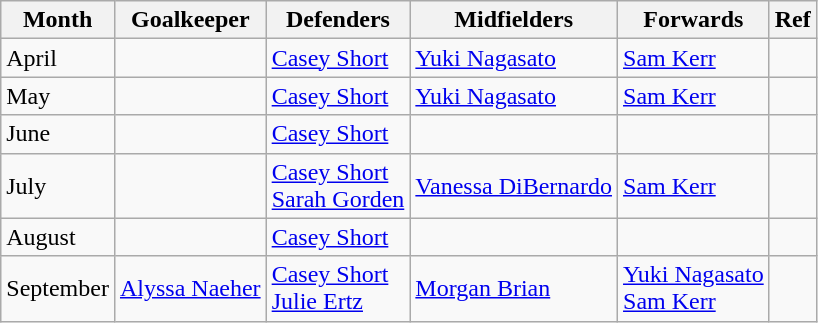<table class="wikitable sortable">
<tr>
<th sort-data-type=number>Month</th>
<th>Goalkeeper</th>
<th>Defenders</th>
<th>Midfielders</th>
<th>Forwards</th>
<th class=unsortable>Ref</th>
</tr>
<tr>
<td>April</td>
<td></td>
<td> <a href='#'>Casey Short</a></td>
<td> <a href='#'>Yuki Nagasato</a></td>
<td> <a href='#'>Sam Kerr</a></td>
<td></td>
</tr>
<tr>
<td>May</td>
<td></td>
<td> <a href='#'>Casey Short</a></td>
<td> <a href='#'>Yuki Nagasato</a></td>
<td> <a href='#'>Sam Kerr</a></td>
<td></td>
</tr>
<tr>
<td>June</td>
<td></td>
<td> <a href='#'>Casey Short</a></td>
<td></td>
<td></td>
<td></td>
</tr>
<tr>
<td>July</td>
<td></td>
<td> <a href='#'>Casey Short</a> <br>  <a href='#'>Sarah Gorden</a></td>
<td> <a href='#'>Vanessa DiBernardo</a></td>
<td> <a href='#'>Sam Kerr</a></td>
<td></td>
</tr>
<tr>
<td>August</td>
<td></td>
<td> <a href='#'>Casey Short</a></td>
<td></td>
<td></td>
<td></td>
</tr>
<tr>
<td>September</td>
<td> <a href='#'>Alyssa Naeher</a></td>
<td> <a href='#'>Casey Short</a> <br>  <a href='#'>Julie Ertz</a></td>
<td> <a href='#'>Morgan Brian</a></td>
<td> <a href='#'>Yuki Nagasato</a> <br>  <a href='#'>Sam Kerr</a></td>
<td></td>
</tr>
</table>
